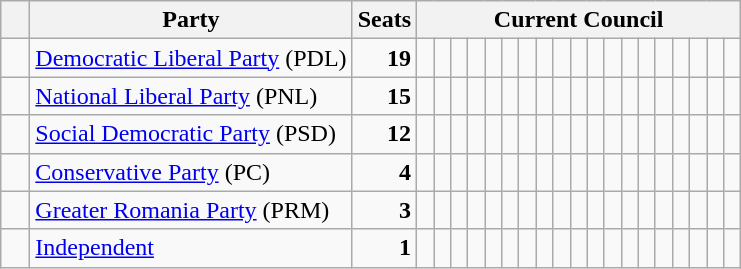<table class="wikitable">
<tr>
<th>   </th>
<th>Party</th>
<th>Seats</th>
<th colspan="19">Current Council</th>
</tr>
<tr>
<td>  </td>
<td><a href='#'>Democratic Liberal Party</a> (PDL)</td>
<td style="text-align: right"><strong>19</strong></td>
<td>  </td>
<td>  </td>
<td>  </td>
<td>  </td>
<td>  </td>
<td>  </td>
<td>  </td>
<td>  </td>
<td>  </td>
<td>  </td>
<td>  </td>
<td>  </td>
<td>  </td>
<td>  </td>
<td>  </td>
<td>  </td>
<td>  </td>
<td>  </td>
<td>  </td>
</tr>
<tr>
<td>  </td>
<td><a href='#'>National Liberal Party</a> (PNL)</td>
<td style="text-align: right"><strong>15</strong></td>
<td>  </td>
<td>  </td>
<td>  </td>
<td>  </td>
<td>  </td>
<td>  </td>
<td>  </td>
<td>  </td>
<td>  </td>
<td>  </td>
<td>  </td>
<td>  </td>
<td>  </td>
<td>  </td>
<td>  </td>
<td> </td>
<td> </td>
<td> </td>
<td> </td>
</tr>
<tr>
<td>  </td>
<td><a href='#'>Social Democratic Party</a> (PSD)</td>
<td style="text-align: right"><strong>12</strong></td>
<td>  </td>
<td>  </td>
<td>  </td>
<td>  </td>
<td>  </td>
<td>  </td>
<td>  </td>
<td>  </td>
<td>  </td>
<td>  </td>
<td>  </td>
<td>  </td>
<td> </td>
<td> </td>
<td> </td>
<td> </td>
<td> </td>
<td> </td>
<td> </td>
</tr>
<tr>
<td>  </td>
<td><a href='#'>Conservative Party</a> (PC)</td>
<td style="text-align: right"><strong>4</strong></td>
<td>  </td>
<td>  </td>
<td>  </td>
<td>  </td>
<td> </td>
<td> </td>
<td> </td>
<td> </td>
<td> </td>
<td> </td>
<td> </td>
<td> </td>
<td> </td>
<td> </td>
<td> </td>
<td> </td>
<td> </td>
<td> </td>
<td> </td>
</tr>
<tr>
<td>  </td>
<td><a href='#'>Greater Romania Party</a> (PRM)</td>
<td style="text-align: right"><strong>3</strong></td>
<td>  </td>
<td>  </td>
<td>  </td>
<td> </td>
<td> </td>
<td> </td>
<td> </td>
<td> </td>
<td> </td>
<td> </td>
<td> </td>
<td> </td>
<td> </td>
<td> </td>
<td> </td>
<td> </td>
<td> </td>
<td> </td>
<td> </td>
</tr>
<tr>
<td>  </td>
<td><a href='#'>Independent</a></td>
<td style="text-align: right"><strong>1</strong></td>
<td>  </td>
<td> </td>
<td> </td>
<td> </td>
<td> </td>
<td> </td>
<td> </td>
<td> </td>
<td> </td>
<td> </td>
<td> </td>
<td> </td>
<td> </td>
<td> </td>
<td> </td>
<td> </td>
<td> </td>
<td> </td>
<td> </td>
</tr>
</table>
